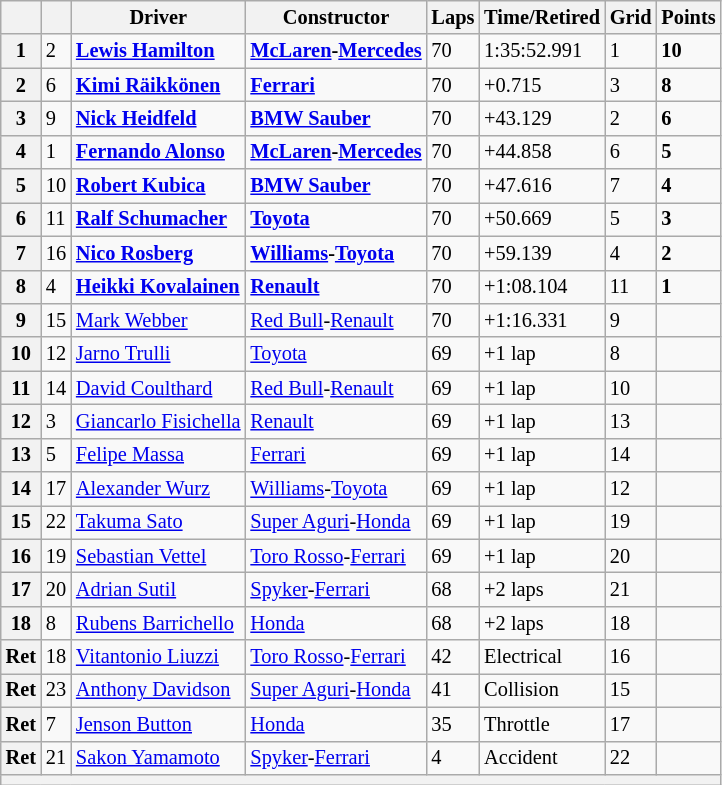<table class="wikitable" style="font-size:85%;">
<tr>
<th></th>
<th></th>
<th>Driver</th>
<th>Constructor</th>
<th>Laps</th>
<th>Time/Retired</th>
<th>Grid</th>
<th>Points</th>
</tr>
<tr>
<th>1</th>
<td>2</td>
<td> <strong><a href='#'>Lewis Hamilton</a></strong></td>
<td align="center" nowrap><strong><a href='#'>McLaren</a>-<a href='#'>Mercedes</a></strong></td>
<td>70</td>
<td>1:35:52.991</td>
<td>1</td>
<td><strong>10</strong></td>
</tr>
<tr>
<th>2</th>
<td>6</td>
<td> <strong><a href='#'>Kimi Räikkönen</a></strong></td>
<td><strong><a href='#'>Ferrari</a></strong></td>
<td>70</td>
<td>+0.715</td>
<td>3</td>
<td><strong>8</strong></td>
</tr>
<tr>
<th>3</th>
<td>9</td>
<td> <strong><a href='#'>Nick Heidfeld</a></strong></td>
<td><strong><a href='#'>BMW Sauber</a></strong></td>
<td>70</td>
<td>+43.129</td>
<td>2</td>
<td><strong>6</strong></td>
</tr>
<tr>
<th>4</th>
<td>1</td>
<td> <strong><a href='#'>Fernando Alonso</a></strong></td>
<td><strong><a href='#'>McLaren</a>-<a href='#'>Mercedes</a></strong></td>
<td>70</td>
<td>+44.858</td>
<td>6</td>
<td><strong>5</strong></td>
</tr>
<tr>
<th>5</th>
<td>10</td>
<td> <strong><a href='#'>Robert Kubica</a></strong></td>
<td><strong><a href='#'>BMW Sauber</a></strong></td>
<td>70</td>
<td>+47.616</td>
<td>7</td>
<td><strong>4</strong></td>
</tr>
<tr>
<th>6</th>
<td>11</td>
<td> <strong><a href='#'>Ralf Schumacher</a></strong></td>
<td><strong><a href='#'>Toyota</a></strong></td>
<td>70</td>
<td>+50.669</td>
<td>5</td>
<td><strong>3</strong></td>
</tr>
<tr>
<th>7</th>
<td>16</td>
<td> <strong><a href='#'>Nico Rosberg</a></strong></td>
<td><strong><a href='#'>Williams</a>-<a href='#'>Toyota</a></strong></td>
<td>70</td>
<td>+59.139</td>
<td>4</td>
<td><strong>2</strong></td>
</tr>
<tr>
<th>8</th>
<td>4</td>
<td> <strong><a href='#'>Heikki Kovalainen</a></strong></td>
<td><strong><a href='#'>Renault</a></strong></td>
<td>70</td>
<td>+1:08.104</td>
<td>11</td>
<td><strong>1</strong></td>
</tr>
<tr>
<th>9</th>
<td>15</td>
<td> <a href='#'>Mark Webber</a></td>
<td><a href='#'>Red Bull</a>-<a href='#'>Renault</a></td>
<td>70</td>
<td>+1:16.331</td>
<td>9</td>
<td></td>
</tr>
<tr>
<th>10</th>
<td>12</td>
<td> <a href='#'>Jarno Trulli</a></td>
<td><a href='#'>Toyota</a></td>
<td>69</td>
<td>+1 lap</td>
<td>8</td>
<td></td>
</tr>
<tr>
<th>11</th>
<td>14</td>
<td> <a href='#'>David Coulthard</a></td>
<td><a href='#'>Red Bull</a>-<a href='#'>Renault</a></td>
<td>69</td>
<td>+1 lap</td>
<td>10</td>
<td></td>
</tr>
<tr>
<th>12</th>
<td>3</td>
<td align="center" nowrap> <a href='#'>Giancarlo Fisichella</a></td>
<td><a href='#'>Renault</a></td>
<td>69</td>
<td>+1 lap</td>
<td>13</td>
<td></td>
</tr>
<tr>
<th>13</th>
<td>5</td>
<td> <a href='#'>Felipe Massa</a></td>
<td><a href='#'>Ferrari</a></td>
<td>69</td>
<td>+1 lap</td>
<td>14</td>
<td></td>
</tr>
<tr>
<th>14</th>
<td>17</td>
<td> <a href='#'>Alexander Wurz</a></td>
<td><a href='#'>Williams</a>-<a href='#'>Toyota</a></td>
<td>69</td>
<td>+1 lap</td>
<td>12</td>
<td></td>
</tr>
<tr>
<th>15</th>
<td>22</td>
<td> <a href='#'>Takuma Sato</a></td>
<td><a href='#'>Super Aguri</a>-<a href='#'>Honda</a></td>
<td>69</td>
<td>+1 lap</td>
<td>19</td>
<td></td>
</tr>
<tr>
<th>16</th>
<td>19</td>
<td> <a href='#'>Sebastian Vettel</a></td>
<td><a href='#'>Toro Rosso</a>-<a href='#'>Ferrari</a></td>
<td>69</td>
<td>+1 lap</td>
<td>20</td>
<td></td>
</tr>
<tr>
<th>17</th>
<td>20</td>
<td> <a href='#'>Adrian Sutil</a></td>
<td><a href='#'>Spyker</a>-<a href='#'>Ferrari</a></td>
<td>68</td>
<td>+2 laps</td>
<td>21</td>
<td></td>
</tr>
<tr>
<th>18</th>
<td>8</td>
<td> <a href='#'>Rubens Barrichello</a></td>
<td><a href='#'>Honda</a></td>
<td>68</td>
<td>+2 laps</td>
<td>18</td>
<td></td>
</tr>
<tr>
<th>Ret</th>
<td>18</td>
<td> <a href='#'>Vitantonio Liuzzi</a></td>
<td><a href='#'>Toro Rosso</a>-<a href='#'>Ferrari</a></td>
<td>42</td>
<td>Electrical</td>
<td>16</td>
<td></td>
</tr>
<tr>
<th>Ret</th>
<td>23</td>
<td> <a href='#'>Anthony Davidson</a></td>
<td><a href='#'>Super Aguri</a>-<a href='#'>Honda</a></td>
<td>41</td>
<td>Collision</td>
<td>15</td>
<td></td>
</tr>
<tr>
<th>Ret</th>
<td>7</td>
<td> <a href='#'>Jenson Button</a></td>
<td><a href='#'>Honda</a></td>
<td>35</td>
<td>Throttle</td>
<td>17</td>
<td></td>
</tr>
<tr>
<th>Ret</th>
<td>21</td>
<td> <a href='#'>Sakon Yamamoto</a></td>
<td><a href='#'>Spyker</a>-<a href='#'>Ferrari</a></td>
<td>4</td>
<td>Accident</td>
<td>22</td>
<td></td>
</tr>
<tr>
<th colspan="8"></th>
</tr>
</table>
